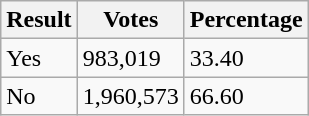<table class="wikitable">
<tr>
<th>Result</th>
<th>Votes</th>
<th>Percentage</th>
</tr>
<tr>
<td>Yes</td>
<td>983,019</td>
<td>33.40</td>
</tr>
<tr>
<td>No</td>
<td>1,960,573</td>
<td>66.60</td>
</tr>
</table>
